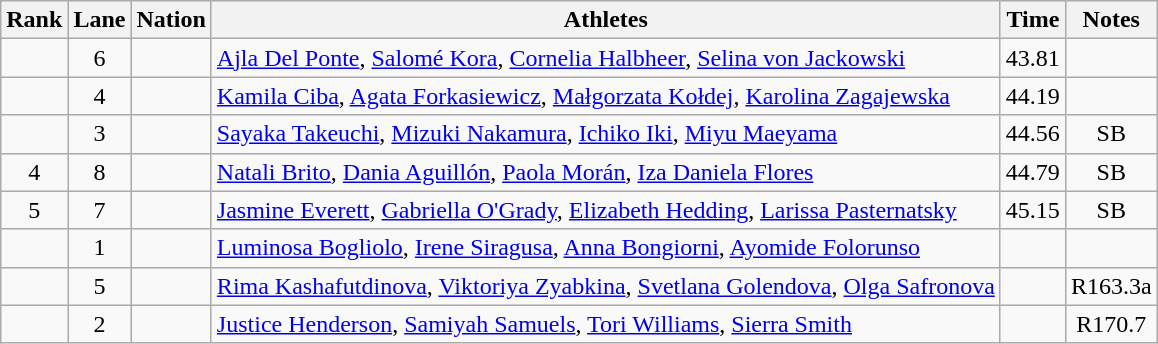<table class="wikitable sortable" style="text-align:center">
<tr>
<th>Rank</th>
<th>Lane</th>
<th>Nation</th>
<th>Athletes</th>
<th>Time</th>
<th>Notes</th>
</tr>
<tr>
<td></td>
<td>6</td>
<td align=left></td>
<td align=left><a href='#'>Ajla Del Ponte</a>, <a href='#'>Salomé Kora</a>, <a href='#'>Cornelia Halbheer</a>, <a href='#'>Selina von Jackowski</a></td>
<td>43.81</td>
<td></td>
</tr>
<tr>
<td></td>
<td>4</td>
<td align=left></td>
<td align=left><a href='#'>Kamila Ciba</a>, <a href='#'>Agata Forkasiewicz</a>, <a href='#'>Małgorzata Kołdej</a>, <a href='#'>Karolina Zagajewska</a></td>
<td>44.19</td>
<td></td>
</tr>
<tr>
<td></td>
<td>3</td>
<td align=left></td>
<td align=left><a href='#'>Sayaka Takeuchi</a>, <a href='#'>Mizuki Nakamura</a>, <a href='#'>Ichiko Iki</a>, <a href='#'>Miyu Maeyama</a></td>
<td>44.56</td>
<td>SB</td>
</tr>
<tr>
<td>4</td>
<td>8</td>
<td align=left></td>
<td align=left><a href='#'>Natali Brito</a>, <a href='#'>Dania Aguillón</a>, <a href='#'>Paola Morán</a>, <a href='#'>Iza Daniela Flores</a></td>
<td>44.79</td>
<td>SB</td>
</tr>
<tr>
<td>5</td>
<td>7</td>
<td align=left></td>
<td align=left><a href='#'>Jasmine Everett</a>, <a href='#'>Gabriella O'Grady</a>, <a href='#'>Elizabeth Hedding</a>, <a href='#'>Larissa Pasternatsky</a></td>
<td>45.15</td>
<td>SB</td>
</tr>
<tr>
<td></td>
<td>1</td>
<td align=left></td>
<td align=left><a href='#'>Luminosa Bogliolo</a>, <a href='#'>Irene Siragusa</a>, <a href='#'>Anna Bongiorni</a>, <a href='#'>Ayomide Folorunso</a></td>
<td></td>
<td></td>
</tr>
<tr>
<td></td>
<td>5</td>
<td align=left></td>
<td align=left><a href='#'>Rima Kashafutdinova</a>, <a href='#'>Viktoriya Zyabkina</a>, <a href='#'>Svetlana Golendova</a>, <a href='#'>Olga Safronova</a></td>
<td></td>
<td>R163.3a</td>
</tr>
<tr>
<td></td>
<td>2</td>
<td align=left></td>
<td align=left><a href='#'>Justice Henderson</a>, <a href='#'>Samiyah Samuels</a>, <a href='#'>Tori Williams</a>, <a href='#'>Sierra Smith</a></td>
<td></td>
<td>R170.7</td>
</tr>
</table>
